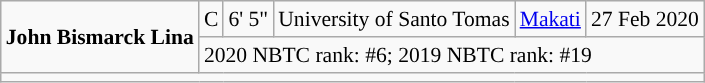<table class=wikitable style="font-size:90%">
<tr>
<td rowspan=2><strong>John Bismarck Lina</strong></td>
<td>C</td>
<td>6' 5"</td>
<td>University of Santo Tomas</td>
<td><a href='#'>Makati</a></td>
<td>27 Feb 2020</td>
</tr>
<tr>
<td colspan=5>2020 NBTC rank: #6; 2019 NBTC rank: #19</td>
</tr>
<tr>
<td colspan=6></td>
</tr>
</table>
